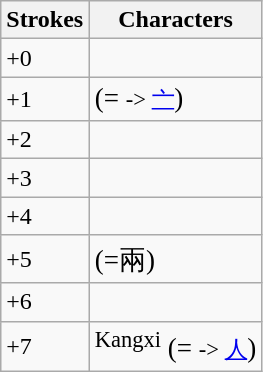<table class="wikitable">
<tr>
<th>Strokes</th>
<th>Characters</th>
</tr>
<tr --->
<td>+0</td>
<td style="font-size: large;"></td>
</tr>
<tr --->
<td>+1</td>
<td style="font-size: large;"> (= <small>-> <a href='#'>亠</a></small>)</td>
</tr>
<tr --->
<td>+2</td>
<td style="font-size: large;"></td>
</tr>
<tr --->
<td>+3</td>
<td style="font-size: large;"> </td>
</tr>
<tr --->
<td>+4</td>
<td style="font-size: large;"> </td>
</tr>
<tr --->
<td>+5</td>
<td style="font-size: large;"> (=兩) </td>
</tr>
<tr --->
<td>+6</td>
<td style="font-size: large;"></td>
</tr>
<tr --->
<td>+7</td>
<td style="font-size: large;"><sup>Kangxi</sup> (= <small>-> <a href='#'>人</a></small>)</td>
</tr>
</table>
